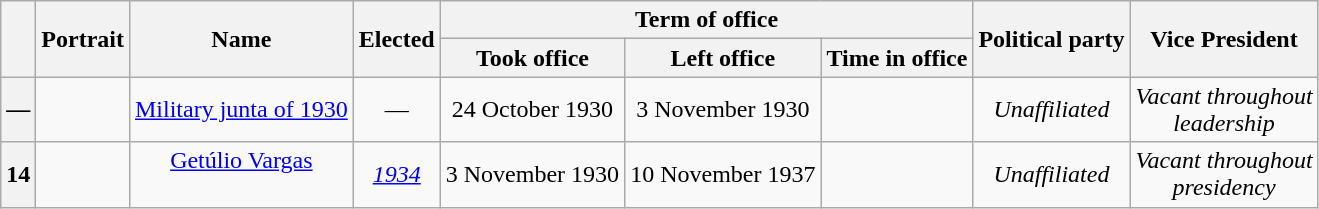<table class="wikitable sticky-header" style=text-align:center;>
<tr>
<th rowspan="2"></th>
<th rowspan="2">Portrait</th>
<th rowspan="2">Name<br></th>
<th rowspan="2">Elected</th>
<th colspan="3">Term of office</th>
<th rowspan="2">Political party</th>
<th rowspan="2">Vice President</th>
</tr>
<tr>
<th>Took office</th>
<th>Left office</th>
<th>Time in office</th>
</tr>
<tr>
<th>—</th>
<td></td>
<td><a href='#'>Military junta of 1930</a><br></td>
<td>—</td>
<td>24 October 1930</td>
<td>3 November 1930</td>
<td></td>
<td><em>Unaffiliated</em></td>
<td><em>Vacant throughout<br>leadership</em></td>
</tr>
<tr>
<th>14</th>
<td></td>
<td><a href='#'>Getúlio Vargas</a><br><br></td>
<td><em><a href='#'>1934</a></em></td>
<td>3 November 1930</td>
<td>10 November 1937</td>
<td></td>
<td><em>Unaffiliated</em></td>
<td><em>Vacant throughout<br>presidency</em></td>
</tr>
</table>
